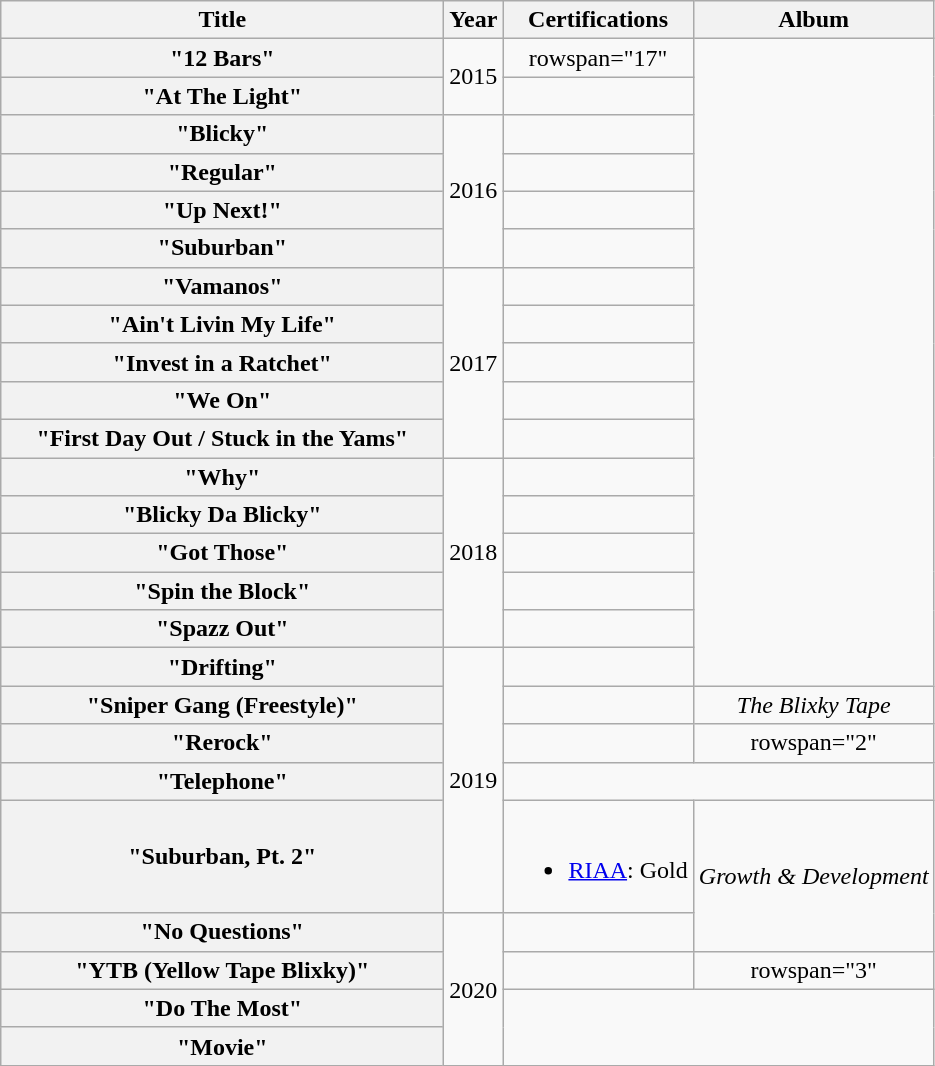<table class="wikitable plainrowheaders" style="text-align:center;">
<tr>
<th scope="col" rowspan="1" style="width:18em;">Title</th>
<th scope="col" rowspan="1">Year</th>
<th scope="col">Certifications</th>
<th scope="col" rowspan="1">Album</th>
</tr>
<tr>
<th scope="row">"12 Bars"<br></th>
<td rowspan="2">2015</td>
<td>rowspan="17" </td>
</tr>
<tr>
<th scope="row">"At The Light"<br></th>
<td></td>
</tr>
<tr>
<th scope="row">"Blicky"<br></th>
<td rowspan="4">2016</td>
<td></td>
</tr>
<tr>
<th scope="row">"Regular"<br></th>
<td></td>
</tr>
<tr>
<th scope="row">"Up Next!"<br></th>
<td></td>
</tr>
<tr>
<th scope="row">"Suburban"</th>
<td></td>
</tr>
<tr>
<th scope="row">"Vamanos"<br></th>
<td rowspan="5">2017</td>
<td></td>
</tr>
<tr>
<th scope="row">"Ain't Livin My Life"</th>
<td></td>
</tr>
<tr>
<th scope="row">"Invest in a Ratchet"<br></th>
<td></td>
</tr>
<tr>
<th scope="row">"We On"<br></th>
<td></td>
</tr>
<tr>
<th scope="row">"First Day Out / Stuck in the Yams"</th>
<td></td>
</tr>
<tr>
<th scope="row">"Why"</th>
<td rowspan="5">2018</td>
<td></td>
</tr>
<tr>
<th scope="row">"Blicky Da Blicky"</th>
<td></td>
</tr>
<tr>
<th scope="row">"Got Those"</th>
<td></td>
</tr>
<tr>
<th scope="row">"Spin the Block"<br></th>
<td></td>
</tr>
<tr>
<th scope="row">"Spazz Out"<br></th>
<td></td>
</tr>
<tr>
<th scope="row">"Drifting"<br></th>
<td rowspan="5">2019</td>
<td></td>
</tr>
<tr>
<th scope="row">"Sniper Gang (Freestyle)"</th>
<td></td>
<td><em>The Blixky Tape</em></td>
</tr>
<tr>
<th scope="row">"Rerock"<br></th>
<td></td>
<td>rowspan="2" </td>
</tr>
<tr>
<th scope="row">"Telephone"<br></th>
</tr>
<tr>
<th scope="row">"Suburban, Pt. 2"</th>
<td><br><ul><li><a href='#'>RIAA</a>: Gold</li></ul></td>
<td rowspan="2"><em>Growth & Development</em></td>
</tr>
<tr>
<th scope="row">"No Questions"</th>
<td rowspan="4">2020</td>
</tr>
<tr>
<th scope="row">"YTB (Yellow Tape Blixky)"<br></th>
<td></td>
<td>rowspan="3" </td>
</tr>
<tr>
<th scope="row">"Do The Most"<br></th>
</tr>
<tr>
<th scope="row">"Movie"<br></th>
</tr>
</table>
